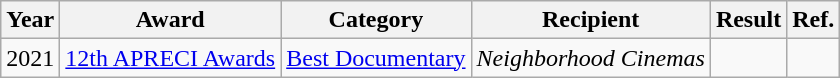<table class="wikitable">
<tr>
<th>Year</th>
<th>Award</th>
<th>Category</th>
<th>Recipient</th>
<th>Result</th>
<th>Ref.</th>
</tr>
<tr>
<td>2021</td>
<td><a href='#'>12th APRECI Awards</a></td>
<td><a href='#'>Best Documentary</a></td>
<td><em>Neighborhood Cinemas</em></td>
<td></td>
<td></td>
</tr>
</table>
